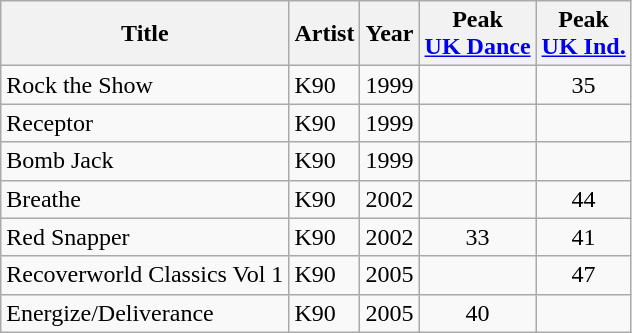<table class="wikitable sortable">
<tr>
<th>Title</th>
<th>Artist</th>
<th>Year</th>
<th>Peak <br><a href='#'>UK Dance</a></th>
<th>Peak <br><a href='#'>UK Ind.</a></th>
</tr>
<tr>
<td>Rock the Show</td>
<td>K90</td>
<td>1999</td>
<td></td>
<td style="text-align:center;">35</td>
</tr>
<tr>
<td>Receptor</td>
<td>K90</td>
<td>1999</td>
<td></td>
<td></td>
</tr>
<tr>
<td>Bomb Jack</td>
<td>K90</td>
<td>1999</td>
<td></td>
<td></td>
</tr>
<tr>
<td>Breathe</td>
<td>K90</td>
<td>2002</td>
<td></td>
<td style="text-align:center;">44</td>
</tr>
<tr>
<td>Red Snapper</td>
<td>K90</td>
<td>2002</td>
<td style="text-align:center;">33</td>
<td style="text-align:center;">41</td>
</tr>
<tr>
<td>Recoverworld Classics Vol 1</td>
<td>K90</td>
<td>2005</td>
<td></td>
<td style="text-align:center;">47</td>
</tr>
<tr>
<td>Energize/Deliverance</td>
<td>K90</td>
<td>2005</td>
<td style="text-align:center;">40</td>
<td></td>
</tr>
</table>
